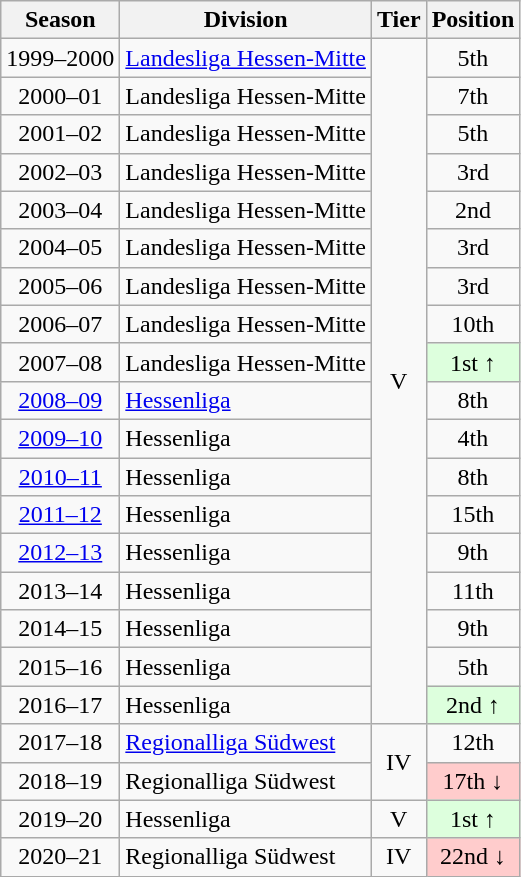<table class="wikitable">
<tr>
<th>Season</th>
<th>Division</th>
<th>Tier</th>
<th>Position</th>
</tr>
<tr align="center">
<td>1999–2000</td>
<td align="left"><a href='#'>Landesliga Hessen-Mitte</a></td>
<td rowspan=18>V</td>
<td>5th</td>
</tr>
<tr align="center">
<td>2000–01</td>
<td align="left">Landesliga Hessen-Mitte</td>
<td>7th</td>
</tr>
<tr align="center">
<td>2001–02</td>
<td align="left">Landesliga Hessen-Mitte</td>
<td>5th</td>
</tr>
<tr align="center">
<td>2002–03</td>
<td align="left">Landesliga Hessen-Mitte</td>
<td>3rd</td>
</tr>
<tr align="center">
<td>2003–04</td>
<td align="left">Landesliga Hessen-Mitte</td>
<td>2nd</td>
</tr>
<tr align="center">
<td>2004–05</td>
<td align="left">Landesliga Hessen-Mitte</td>
<td>3rd</td>
</tr>
<tr align="center">
<td>2005–06</td>
<td align="left">Landesliga Hessen-Mitte</td>
<td>3rd</td>
</tr>
<tr align="center">
<td>2006–07</td>
<td align="left">Landesliga Hessen-Mitte</td>
<td>10th</td>
</tr>
<tr align="center">
<td>2007–08</td>
<td align="left">Landesliga Hessen-Mitte</td>
<td style="background:#ddffdd">1st ↑</td>
</tr>
<tr align="center">
<td><a href='#'>2008–09</a></td>
<td align="left"><a href='#'>Hessenliga</a></td>
<td>8th</td>
</tr>
<tr align="center">
<td><a href='#'>2009–10</a></td>
<td align="left">Hessenliga</td>
<td>4th</td>
</tr>
<tr align="center">
<td><a href='#'>2010–11</a></td>
<td align="left">Hessenliga</td>
<td>8th</td>
</tr>
<tr align="center">
<td><a href='#'>2011–12</a></td>
<td align="left">Hessenliga</td>
<td>15th</td>
</tr>
<tr align="center">
<td><a href='#'>2012–13</a></td>
<td align="left">Hessenliga</td>
<td>9th</td>
</tr>
<tr align="center">
<td>2013–14</td>
<td align="left">Hessenliga</td>
<td>11th</td>
</tr>
<tr align="center">
<td>2014–15</td>
<td align="left">Hessenliga</td>
<td>9th</td>
</tr>
<tr align="center">
<td>2015–16</td>
<td align="left">Hessenliga</td>
<td>5th</td>
</tr>
<tr align="center">
<td>2016–17</td>
<td align="left">Hessenliga</td>
<td style="background:#ddffdd">2nd ↑</td>
</tr>
<tr align="center">
<td>2017–18</td>
<td align="left"><a href='#'>Regionalliga Südwest</a></td>
<td rowspan=2>IV</td>
<td>12th</td>
</tr>
<tr align="center">
<td>2018–19</td>
<td align="left">Regionalliga Südwest</td>
<td style="background:#ffcccc">17th ↓</td>
</tr>
<tr align="center">
<td>2019–20</td>
<td align="left">Hessenliga</td>
<td>V</td>
<td style="background:#ddffdd">1st ↑</td>
</tr>
<tr align="center">
<td>2020–21</td>
<td align="left">Regionalliga Südwest</td>
<td>IV</td>
<td style="background:#ffcccc">22nd ↓</td>
</tr>
</table>
